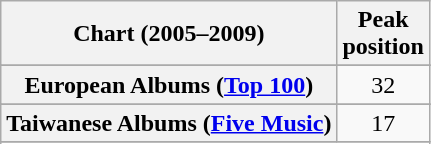<table class="wikitable sortable plainrowheaders" style="text-align:center">
<tr>
<th scope="col">Chart (2005–2009)</th>
<th scope="col">Peak<br>position</th>
</tr>
<tr>
</tr>
<tr>
<th scope="row">European Albums (<a href='#'>Top 100</a>)</th>
<td>32</td>
</tr>
<tr>
</tr>
<tr>
<th scope="row">Taiwanese Albums (<a href='#'>Five Music</a>)</th>
<td>17</td>
</tr>
<tr>
</tr>
<tr>
</tr>
</table>
